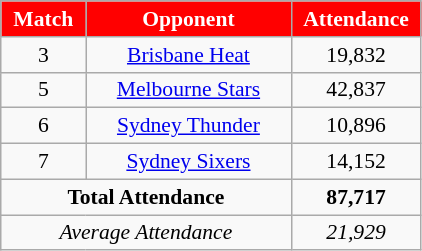<table class="wikitable sortable" style="text-align:center; font-size:90%">
<tr>
<th style="width:50px; background:red; color:white; text-align:center;">Match</th>
<th style="width:130px; background:red; color:white; text-align:center;" class="unsortable">Opponent</th>
<th style="width:80px; background:red; color:white; text-align:center;">Attendance</th>
</tr>
<tr>
<td>3</td>
<td><a href='#'>Brisbane Heat</a></td>
<td>19,832</td>
</tr>
<tr>
<td>5</td>
<td><a href='#'>Melbourne Stars</a></td>
<td>42,837</td>
</tr>
<tr>
<td>6</td>
<td><a href='#'>Sydney Thunder</a></td>
<td>10,896</td>
</tr>
<tr>
<td>7</td>
<td><a href='#'>Sydney Sixers</a></td>
<td>14,152</td>
</tr>
<tr class="sortbottom">
<td colspan="2"><strong>Total Attendance</strong></td>
<td><strong>87,717</strong></td>
</tr>
<tr class="sortbottom">
<td colspan="2"><em>Average Attendance</em></td>
<td><em>21,929</em></td>
</tr>
</table>
